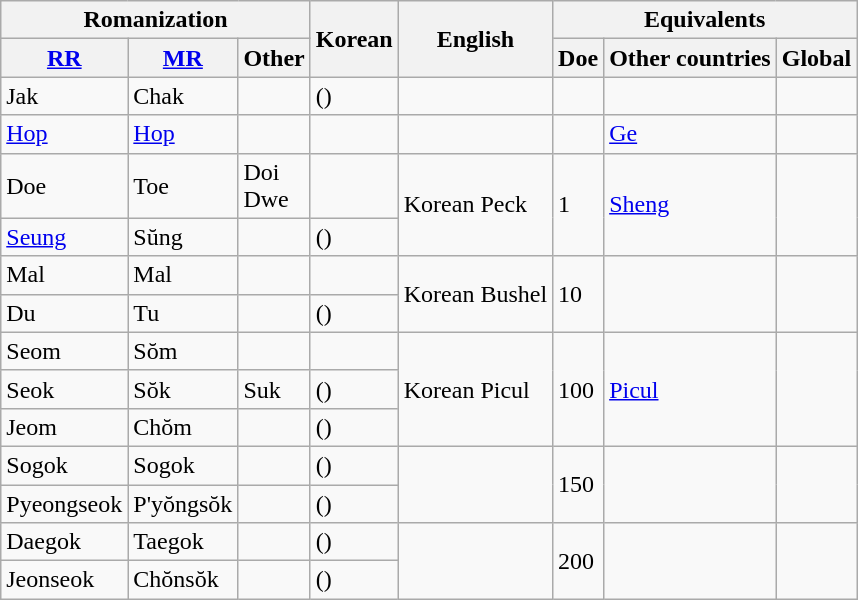<table class="wikitable">
<tr>
<th colspan="3">Romanization</th>
<th rowspan="2">Korean</th>
<th rowspan="2">English</th>
<th colspan="3">Equivalents</th>
</tr>
<tr>
<th><a href='#'>RR</a></th>
<th><a href='#'>MR</a></th>
<th>Other</th>
<th>Doe</th>
<th>Other countries</th>
<th>Global</th>
</tr>
<tr>
<td>Jak</td>
<td>Chak</td>
<td></td>
<td>()</td>
<td></td>
<td></td>
<td></td>
<td></td>
</tr>
<tr>
<td><a href='#'>Hop</a></td>
<td><a href='#'>Hop</a></td>
<td></td>
<td></td>
<td></td>
<td></td>
<td><a href='#'>Ge</a></td>
<td></td>
</tr>
<tr>
<td>Doe</td>
<td>Toe</td>
<td>Doi<br>Dwe</td>
<td></td>
<td rowspan="2">Korean Peck</td>
<td rowspan="2">1</td>
<td rowspan="2"><a href='#'>Sheng</a></td>
<td rowspan="2"></td>
</tr>
<tr>
<td><a href='#'>Seung</a></td>
<td>Sŭng</td>
<td></td>
<td>()</td>
</tr>
<tr>
<td>Mal</td>
<td>Mal</td>
<td></td>
<td></td>
<td rowspan="2">Korean Bushel</td>
<td rowspan="2">10</td>
<td rowspan="2"></td>
<td rowspan="2"></td>
</tr>
<tr>
<td>Du</td>
<td>Tu</td>
<td></td>
<td>()</td>
</tr>
<tr>
<td>Seom</td>
<td>Sŏm</td>
<td></td>
<td></td>
<td rowspan="3">Korean Picul</td>
<td rowspan="3">100</td>
<td rowspan="3"><a href='#'>Picul</a></td>
<td rowspan="3"></td>
</tr>
<tr>
<td>Seok</td>
<td>Sŏk</td>
<td>Suk</td>
<td>()</td>
</tr>
<tr>
<td>Jeom</td>
<td>Chŏm</td>
<td></td>
<td>()</td>
</tr>
<tr>
<td>Sogok</td>
<td>Sogok</td>
<td></td>
<td>()</td>
<td rowspan="2"></td>
<td rowspan="2">150</td>
<td rowspan="2"></td>
<td rowspan="2"></td>
</tr>
<tr>
<td>Pyeongseok</td>
<td>P'yŏngsŏk</td>
<td></td>
<td>()</td>
</tr>
<tr>
<td>Daegok</td>
<td>Taegok</td>
<td></td>
<td>()</td>
<td rowspan="2"></td>
<td rowspan="2">200</td>
<td rowspan="2"></td>
<td rowspan="2"></td>
</tr>
<tr>
<td>Jeonseok</td>
<td>Chŏnsŏk</td>
<td></td>
<td>()</td>
</tr>
</table>
